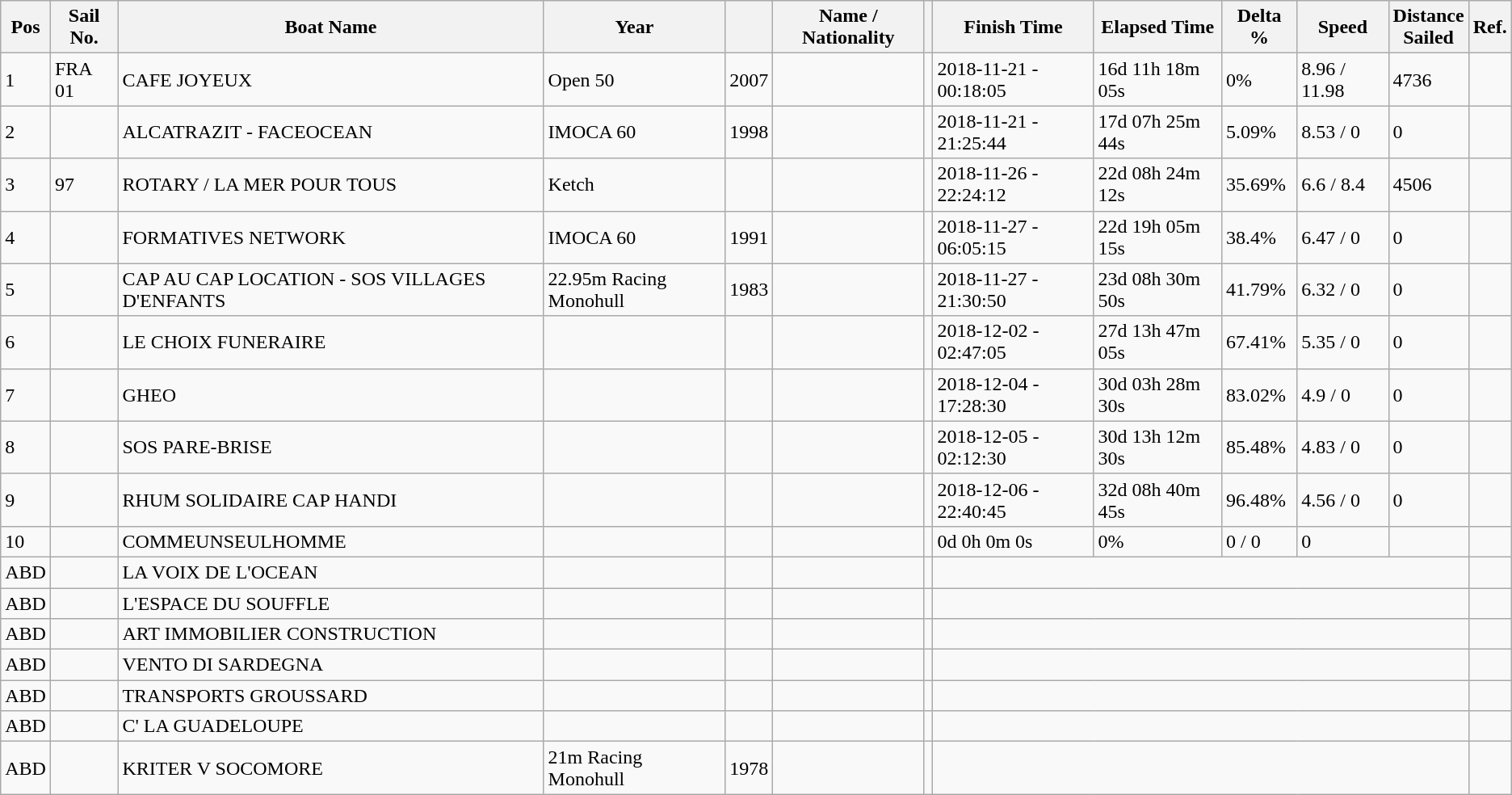<table class="wikitable">
<tr>
<th>Pos</th>
<th>Sail No.</th>
<th>Boat Name</th>
<th>Year</th>
<th></th>
<th>Name / Nationality</th>
<th></th>
<th>Finish Time</th>
<th>Elapsed Time</th>
<th>Delta %</th>
<th>Speed</th>
<th>Distance <br>Sailed</th>
<th>Ref.</th>
</tr>
<tr>
<td>1</td>
<td>FRA 01</td>
<td>CAFE JOYEUX</td>
<td>Open 50</td>
<td>2007</td>
<td></td>
<td></td>
<td>2018-11-21 - 00:18:05</td>
<td>16d 11h 18m 05s</td>
<td>0%</td>
<td>8.96 / 11.98</td>
<td>4736</td>
<td></td>
</tr>
<tr>
<td>2</td>
<td></td>
<td>ALCATRAZIT - FACEOCEAN</td>
<td>IMOCA 60</td>
<td>1998</td>
<td></td>
<td></td>
<td>2018-11-21 - 21:25:44</td>
<td>17d 07h 25m 44s</td>
<td>5.09%</td>
<td>8.53 / 0</td>
<td>0</td>
<td></td>
</tr>
<tr>
<td>3</td>
<td>97</td>
<td>ROTARY / LA MER POUR TOUS</td>
<td>Ketch</td>
<td></td>
<td></td>
<td></td>
<td>2018-11-26 - 22:24:12</td>
<td>22d 08h 24m 12s</td>
<td>35.69%</td>
<td>6.6 / 8.4</td>
<td>4506</td>
<td></td>
</tr>
<tr>
<td>4</td>
<td></td>
<td>FORMATIVES NETWORK</td>
<td>IMOCA 60</td>
<td>1991</td>
<td></td>
<td></td>
<td>2018-11-27 - 06:05:15</td>
<td>22d 19h 05m 15s</td>
<td>38.4%</td>
<td>6.47 / 0</td>
<td>0</td>
<td></td>
</tr>
<tr>
<td>5</td>
<td></td>
<td>CAP AU CAP LOCATION - SOS VILLAGES D'ENFANTS</td>
<td>22.95m Racing Monohull</td>
<td>1983</td>
<td></td>
<td></td>
<td>2018-11-27 - 21:30:50</td>
<td>23d 08h 30m 50s</td>
<td>41.79%</td>
<td>6.32 / 0</td>
<td>0</td>
<td></td>
</tr>
<tr>
<td>6</td>
<td></td>
<td>LE CHOIX FUNERAIRE</td>
<td></td>
<td></td>
<td></td>
<td></td>
<td>2018-12-02 - 02:47:05</td>
<td>27d 13h 47m 05s</td>
<td>67.41%</td>
<td>5.35 / 0</td>
<td>0</td>
<td></td>
</tr>
<tr>
<td>7</td>
<td></td>
<td>GHEO</td>
<td></td>
<td></td>
<td></td>
<td></td>
<td>2018-12-04 - 17:28:30</td>
<td>30d 03h 28m 30s</td>
<td>83.02%</td>
<td>4.9 / 0</td>
<td>0</td>
<td></td>
</tr>
<tr>
<td>8</td>
<td></td>
<td>SOS PARE-BRISE</td>
<td></td>
<td></td>
<td></td>
<td></td>
<td>2018-12-05 - 02:12:30</td>
<td>30d 13h 12m 30s</td>
<td>85.48%</td>
<td>4.83 / 0</td>
<td>0</td>
<td></td>
</tr>
<tr>
<td>9</td>
<td></td>
<td>RHUM SOLIDAIRE CAP HANDI</td>
<td></td>
<td></td>
<td></td>
<td></td>
<td>2018-12-06 - 22:40:45</td>
<td>32d 08h 40m 45s</td>
<td>96.48%</td>
<td>4.56 / 0</td>
<td>0</td>
<td></td>
</tr>
<tr>
<td>10</td>
<td></td>
<td>COMMEUNSEULHOMME</td>
<td></td>
<td></td>
<td></td>
<td></td>
<td>0d 0h 0m 0s</td>
<td>0%</td>
<td>0 / 0</td>
<td>0</td>
<td></td>
</tr>
<tr>
<td>ABD</td>
<td></td>
<td>LA VOIX DE L'OCEAN</td>
<td></td>
<td></td>
<td></td>
<td></td>
<td colspan=5></td>
<td></td>
</tr>
<tr>
<td>ABD</td>
<td></td>
<td>L'ESPACE DU SOUFFLE</td>
<td></td>
<td></td>
<td></td>
<td></td>
<td colspan=5></td>
<td></td>
</tr>
<tr>
<td>ABD</td>
<td></td>
<td>ART IMMOBILIER CONSTRUCTION</td>
<td></td>
<td></td>
<td></td>
<td></td>
<td colspan=5></td>
<td></td>
</tr>
<tr>
<td>ABD</td>
<td></td>
<td>VENTO DI SARDEGNA</td>
<td></td>
<td></td>
<td></td>
<td></td>
<td colspan=5></td>
<td></td>
</tr>
<tr>
<td>ABD</td>
<td></td>
<td>TRANSPORTS GROUSSARD</td>
<td></td>
<td></td>
<td></td>
<td></td>
<td colspan=5></td>
<td></td>
</tr>
<tr>
<td>ABD</td>
<td></td>
<td>C' LA GUADELOUPE</td>
<td></td>
<td></td>
<td></td>
<td></td>
<td colspan=5></td>
<td></td>
</tr>
<tr>
<td>ABD</td>
<td></td>
<td>KRITER V SOCOMORE</td>
<td>21m Racing Monohull</td>
<td>1978</td>
<td></td>
<td></td>
<td colspan=5></td>
<td></td>
</tr>
</table>
